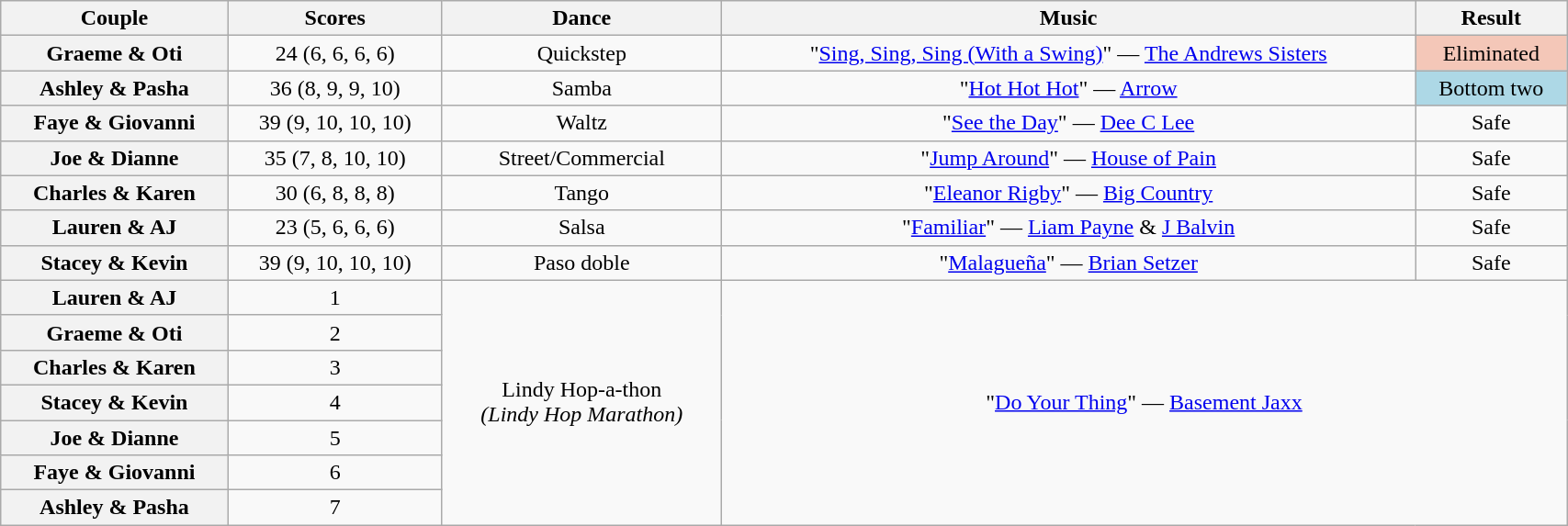<table class="wikitable sortable" style="text-align:center; width:90%">
<tr>
<th scope="col">Couple</th>
<th scope="col">Scores</th>
<th scope="col" class="unsortable">Dance</th>
<th scope="col" class="unsortable">Music</th>
<th scope="col" class="unsortable">Result</th>
</tr>
<tr>
<th scope="row">Graeme & Oti</th>
<td>24 (6, 6, 6, 6)</td>
<td>Quickstep</td>
<td>"<a href='#'>Sing, Sing, Sing (With a Swing)</a>" — <a href='#'>The Andrews Sisters</a></td>
<td bgcolor="f4c7b8">Eliminated</td>
</tr>
<tr>
<th scope="row">Ashley & Pasha</th>
<td>36 (8, 9, 9, 10)</td>
<td>Samba</td>
<td>"<a href='#'>Hot Hot Hot</a>" — <a href='#'>Arrow</a></td>
<td bgcolor="lightblue">Bottom two</td>
</tr>
<tr>
<th scope="row">Faye & Giovanni</th>
<td>39 (9, 10, 10, 10)</td>
<td>Waltz</td>
<td>"<a href='#'>See the Day</a>" — <a href='#'>Dee C Lee</a></td>
<td>Safe</td>
</tr>
<tr>
<th scope="row">Joe & Dianne</th>
<td>35 (7, 8, 10, 10)</td>
<td>Street/Commercial</td>
<td>"<a href='#'>Jump Around</a>" — <a href='#'>House of Pain</a></td>
<td>Safe</td>
</tr>
<tr>
<th scope="row">Charles & Karen</th>
<td>30 (6, 8, 8, 8)</td>
<td>Tango</td>
<td>"<a href='#'>Eleanor Rigby</a>" — <a href='#'>Big Country</a></td>
<td>Safe</td>
</tr>
<tr>
<th scope="row">Lauren & AJ</th>
<td>23 (5, 6, 6, 6)</td>
<td>Salsa</td>
<td>"<a href='#'>Familiar</a>" — <a href='#'>Liam Payne</a> & <a href='#'>J Balvin</a></td>
<td>Safe</td>
</tr>
<tr>
<th scope="row">Stacey & Kevin</th>
<td>39 (9, 10, 10, 10)</td>
<td>Paso doble</td>
<td>"<a href='#'>Malagueña</a>" — <a href='#'>Brian Setzer</a></td>
<td>Safe</td>
</tr>
<tr>
<th scope="row">Lauren & AJ</th>
<td>1</td>
<td rowspan="7">Lindy Hop-a-thon<br><em>(Lindy Hop Marathon)</em></td>
<td colspan="2" rowspan="7">"<a href='#'>Do Your Thing</a>" — <a href='#'>Basement Jaxx</a></td>
</tr>
<tr>
<th scope="row">Graeme & Oti</th>
<td>2</td>
</tr>
<tr>
<th scope="row">Charles & Karen</th>
<td>3</td>
</tr>
<tr>
<th scope="row">Stacey & Kevin</th>
<td>4</td>
</tr>
<tr>
<th scope="row">Joe & Dianne</th>
<td>5</td>
</tr>
<tr>
<th scope="row">Faye & Giovanni</th>
<td>6</td>
</tr>
<tr>
<th scope="row">Ashley & Pasha</th>
<td>7</td>
</tr>
</table>
